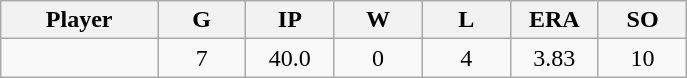<table class="wikitable sortable">
<tr>
<th bgcolor="#DDDDFF" width="16%">Player</th>
<th bgcolor="#DDDDFF" width="9%">G</th>
<th bgcolor="#DDDDFF" width="9%">IP</th>
<th bgcolor="#DDDDFF" width="9%">W</th>
<th bgcolor="#DDDDFF" width="9%">L</th>
<th bgcolor="#DDDDFF" width="9%">ERA</th>
<th bgcolor="#DDDDFF" width="9%">SO</th>
</tr>
<tr align="center">
<td></td>
<td>7</td>
<td>40.0</td>
<td>0</td>
<td>4</td>
<td>3.83</td>
<td>10</td>
</tr>
</table>
